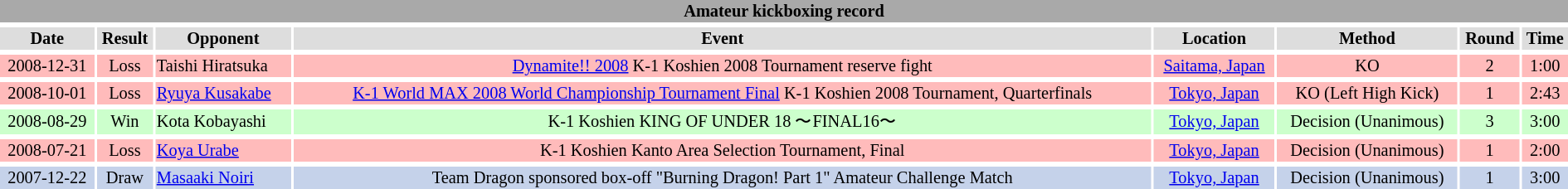<table class="toccolours" width=100% style="clear:both; margin:1.5em auto; font-size:85%; text-align:center;">
<tr>
<th colspan=8 style="background:#A9A9A9"><span>Amateur kickboxing record</span></th>
</tr>
<tr>
</tr>
<tr bgcolor="#dddddd">
<th>Date</th>
<th>Result</th>
<th>Opponent</th>
<th>Event</th>
<th>Location</th>
<th>Method</th>
<th>Round</th>
<th>Time</th>
</tr>
<tr>
</tr>
<tr bgcolor="#fbb">
<td>2008-12-31</td>
<td>Loss</td>
<td align=left> Taishi Hiratsuka</td>
<td><a href='#'>Dynamite!! 2008</a> K-1 Koshien 2008 Tournament reserve fight</td>
<td><a href='#'>Saitama, Japan</a></td>
<td>KO</td>
<td>2</td>
<td>1:00</td>
</tr>
<tr>
</tr>
<tr bgcolor="#fbb">
<td>2008-10-01</td>
<td>Loss</td>
<td align=left> <a href='#'>Ryuya Kusakabe</a></td>
<td><a href='#'>K-1 World MAX 2008 World Championship Tournament Final</a> K-1 Koshien 2008 Tournament, Quarterfinals</td>
<td><a href='#'>Tokyo, Japan</a></td>
<td>KO (Left High Kick)</td>
<td>1</td>
<td>2:43</td>
</tr>
<tr>
</tr>
<tr bgcolor="#cfc">
<td>2008-08-29</td>
<td>Win</td>
<td align=left> Kota Kobayashi</td>
<td>K-1 Koshien KING OF UNDER 18 〜FINAL16〜</td>
<td><a href='#'>Tokyo, Japan</a></td>
<td>Decision (Unanimous)</td>
<td>3</td>
<td>3:00</td>
</tr>
<tr>
</tr>
<tr bgcolor="#fbb">
<td>2008-07-21</td>
<td>Loss</td>
<td align=left> <a href='#'>Koya Urabe</a></td>
<td>K-1 Koshien Kanto Area Selection Tournament, Final</td>
<td><a href='#'>Tokyo, Japan</a></td>
<td>Decision (Unanimous)</td>
<td>1</td>
<td>2:00</td>
</tr>
<tr>
</tr>
<tr bgcolor="#c5d2ea">
<td>2007-12-22</td>
<td>Draw</td>
<td align=left> <a href='#'>Masaaki Noiri</a></td>
<td>Team Dragon sponsored box-off "Burning Dragon! Part 1" Amateur Challenge Match</td>
<td><a href='#'>Tokyo, Japan</a></td>
<td>Decision (Unanimous)</td>
<td>1</td>
<td>3:00</td>
</tr>
</table>
